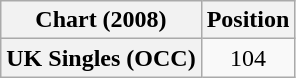<table class="wikitable plainrowheaders" style="text-align:center">
<tr>
<th scope="col">Chart (2008)</th>
<th scope="col">Position</th>
</tr>
<tr>
<th scope="row">UK Singles (OCC)</th>
<td>104</td>
</tr>
</table>
